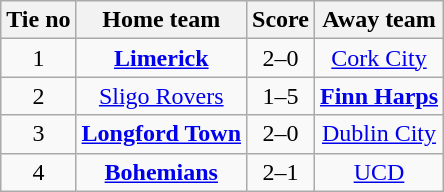<table class="wikitable" style="text-align: center">
<tr>
<th>Tie no</th>
<th>Home team</th>
<th>Score</th>
<th>Away team</th>
</tr>
<tr>
<td>1</td>
<td><strong><a href='#'>Limerick</a></strong></td>
<td>2–0</td>
<td><a href='#'>Cork City</a></td>
</tr>
<tr>
<td>2</td>
<td><a href='#'>Sligo Rovers</a></td>
<td>1–5</td>
<td><strong><a href='#'>Finn Harps</a></strong></td>
</tr>
<tr>
<td>3</td>
<td><strong><a href='#'>Longford Town</a></strong></td>
<td>2–0</td>
<td><a href='#'>Dublin City</a></td>
</tr>
<tr>
<td>4</td>
<td><strong><a href='#'>Bohemians</a></strong></td>
<td>2–1</td>
<td><a href='#'>UCD</a></td>
</tr>
</table>
